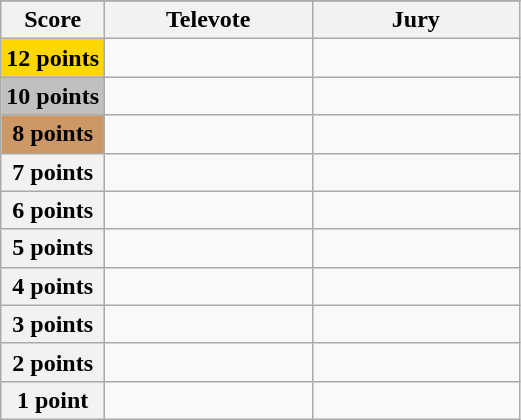<table class="wikitable">
<tr>
</tr>
<tr>
<th scope="col" width="20%">Score</th>
<th scope="col" width="40%">Televote</th>
<th scope="col" width="40%">Jury</th>
</tr>
<tr>
<th scope="row" style="background:gold">12 points</th>
<td></td>
<td></td>
</tr>
<tr>
<th scope="row" style="background:silver">10 points</th>
<td></td>
<td></td>
</tr>
<tr>
<th scope="row" style="background:#CC9966">8 points</th>
<td></td>
<td></td>
</tr>
<tr>
<th scope="row">7 points</th>
<td></td>
<td></td>
</tr>
<tr>
<th scope="row">6 points</th>
<td></td>
<td></td>
</tr>
<tr>
<th scope="row">5 points</th>
<td></td>
<td></td>
</tr>
<tr>
<th scope="row">4 points</th>
<td></td>
<td></td>
</tr>
<tr>
<th scope="row">3 points</th>
<td></td>
<td></td>
</tr>
<tr>
<th scope="row">2 points</th>
<td></td>
<td></td>
</tr>
<tr>
<th scope="row">1 point</th>
<td></td>
<td></td>
</tr>
</table>
